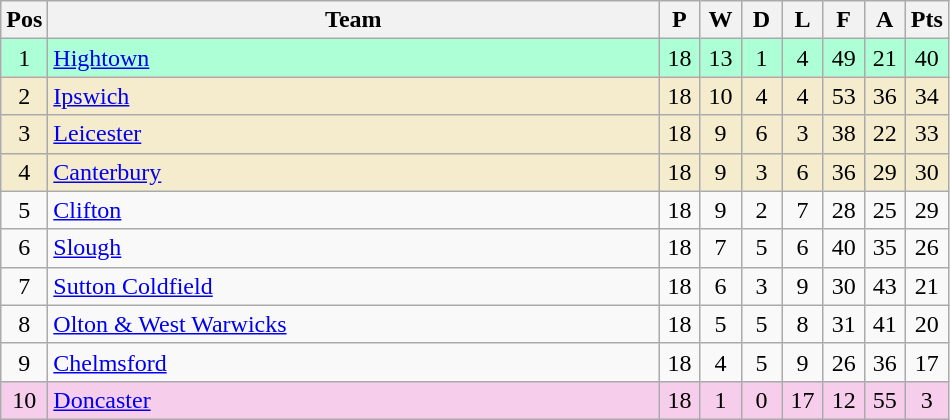<table class="wikitable" style="font-size: 100%">
<tr>
<th width=20>Pos</th>
<th width=400>Team</th>
<th width=20>P</th>
<th width=20>W</th>
<th width=20>D</th>
<th width=20>L</th>
<th width=20>F</th>
<th width=20>A</th>
<th width=20>Pts</th>
</tr>
<tr align=center style="background: #ADFFD6;">
<td>1</td>
<td align="left"><a href='#'>Hightown</a></td>
<td>18</td>
<td>13</td>
<td>1</td>
<td>4</td>
<td>49</td>
<td>21</td>
<td>40</td>
</tr>
<tr align=center style="background: #F5ECCE;">
<td>2</td>
<td align="left"><a href='#'>Ipswich</a></td>
<td>18</td>
<td>10</td>
<td>4</td>
<td>4</td>
<td>53</td>
<td>36</td>
<td>34</td>
</tr>
<tr align=center style="background: #F5ECCE;">
<td>3</td>
<td align="left"><a href='#'>Leicester</a></td>
<td>18</td>
<td>9</td>
<td>6</td>
<td>3</td>
<td>38</td>
<td>22</td>
<td>33</td>
</tr>
<tr align=center style="background: #F5ECCE;">
<td>4</td>
<td align="left"><a href='#'>Canterbury</a></td>
<td>18</td>
<td>9</td>
<td>3</td>
<td>6</td>
<td>36</td>
<td>29</td>
<td>30</td>
</tr>
<tr align=center>
<td>5</td>
<td align="left"><a href='#'>Clifton</a></td>
<td>18</td>
<td>9</td>
<td>2</td>
<td>7</td>
<td>28</td>
<td>25</td>
<td>29</td>
</tr>
<tr align=center>
<td>6</td>
<td align="left"><a href='#'>Slough</a></td>
<td>18</td>
<td>7</td>
<td>5</td>
<td>6</td>
<td>40</td>
<td>35</td>
<td>26</td>
</tr>
<tr align=center>
<td>7</td>
<td align="left"><a href='#'>Sutton Coldfield</a></td>
<td>18</td>
<td>6</td>
<td>3</td>
<td>9</td>
<td>30</td>
<td>43</td>
<td>21</td>
</tr>
<tr align=center>
<td>8</td>
<td align="left"><a href='#'>Olton & West Warwicks</a></td>
<td>18</td>
<td>5</td>
<td>5</td>
<td>8</td>
<td>31</td>
<td>41</td>
<td>20</td>
</tr>
<tr align=center>
<td>9</td>
<td align="left"><a href='#'>Chelmsford</a></td>
<td>18</td>
<td>4</td>
<td>5</td>
<td>9</td>
<td>26</td>
<td>36</td>
<td>17</td>
</tr>
<tr align=center style="background: #F6CEEC;">
<td>10</td>
<td align="left"><a href='#'>Doncaster</a></td>
<td>18</td>
<td>1</td>
<td>0</td>
<td>17</td>
<td>12</td>
<td>55</td>
<td>3</td>
</tr>
</table>
